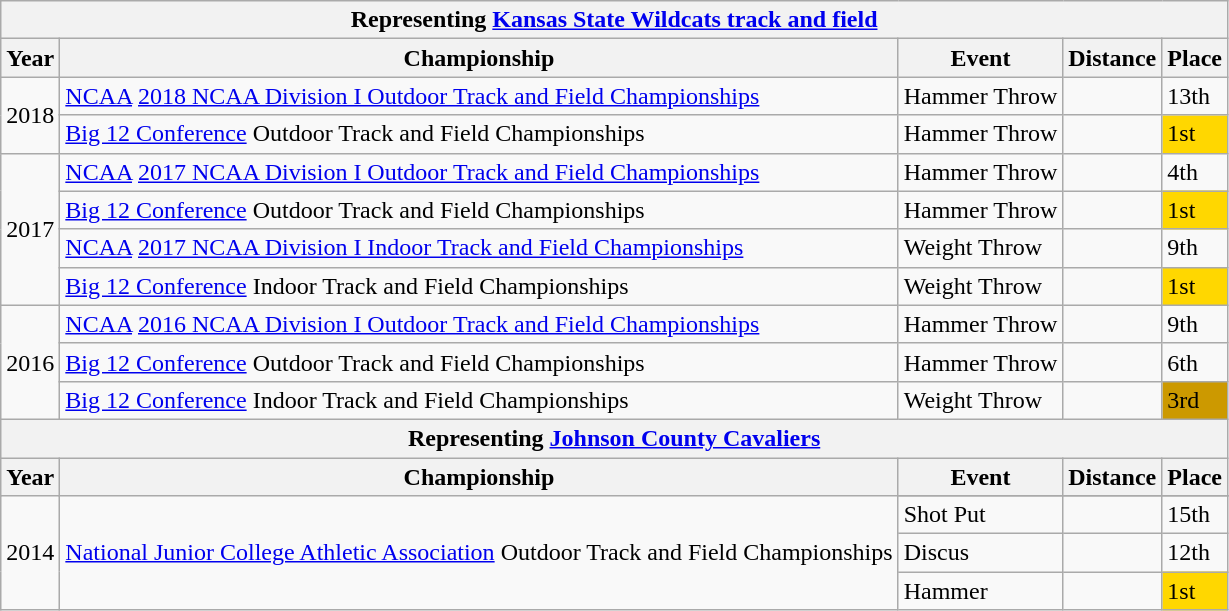<table class="wikitable sortable">
<tr>
<th colspan="7">Representing <a href='#'>Kansas State Wildcats track and field</a></th>
</tr>
<tr>
<th>Year</th>
<th>Championship</th>
<th>Event</th>
<th>Distance</th>
<th>Place</th>
</tr>
<tr>
<td rowspan=2>2018</td>
<td><a href='#'>NCAA</a> <a href='#'>2018 NCAA Division I Outdoor Track and Field Championships</a></td>
<td>Hammer Throw</td>
<td></td>
<td>13th</td>
</tr>
<tr>
<td><a href='#'>Big 12 Conference</a> Outdoor Track and Field Championships</td>
<td>Hammer Throw</td>
<td></td>
<td bgcolor=gold>1st</td>
</tr>
<tr>
<td rowspan=4>2017</td>
<td><a href='#'>NCAA</a> <a href='#'>2017 NCAA Division I Outdoor Track and Field Championships</a></td>
<td>Hammer Throw</td>
<td></td>
<td>4th</td>
</tr>
<tr>
<td><a href='#'>Big 12 Conference</a> Outdoor Track and Field Championships</td>
<td>Hammer Throw</td>
<td></td>
<td bgcolor=gold>1st</td>
</tr>
<tr>
<td><a href='#'>NCAA</a> <a href='#'>2017 NCAA Division I Indoor Track and Field Championships</a></td>
<td>Weight Throw</td>
<td></td>
<td>9th</td>
</tr>
<tr>
<td><a href='#'>Big 12 Conference</a> Indoor Track and Field Championships</td>
<td>Weight Throw</td>
<td></td>
<td bgcolor=gold>1st</td>
</tr>
<tr>
<td rowspan=3>2016</td>
<td><a href='#'>NCAA</a> <a href='#'>2016 NCAA Division I Outdoor Track and Field Championships</a></td>
<td>Hammer Throw</td>
<td></td>
<td>9th</td>
</tr>
<tr>
<td><a href='#'>Big 12 Conference</a> Outdoor Track and Field Championships</td>
<td>Hammer Throw</td>
<td></td>
<td>6th</td>
</tr>
<tr>
<td><a href='#'>Big 12 Conference</a> Indoor Track and Field Championships</td>
<td>Weight Throw</td>
<td></td>
<td bgcolor=cc9900>3rd</td>
</tr>
<tr>
<th colspan="7">Representing <a href='#'>Johnson County Cavaliers</a></th>
</tr>
<tr>
<th>Year</th>
<th>Championship</th>
<th>Event</th>
<th>Distance</th>
<th>Place</th>
</tr>
<tr>
<td rowspan=4>2014</td>
<td rowspan=4><a href='#'>National Junior College Athletic Association</a> Outdoor Track and Field Championships</td>
</tr>
<tr>
<td>Shot Put</td>
<td></td>
<td>15th</td>
</tr>
<tr>
<td>Discus</td>
<td></td>
<td>12th</td>
</tr>
<tr>
<td>Hammer</td>
<td></td>
<td bgcolor=gold>1st</td>
</tr>
</table>
